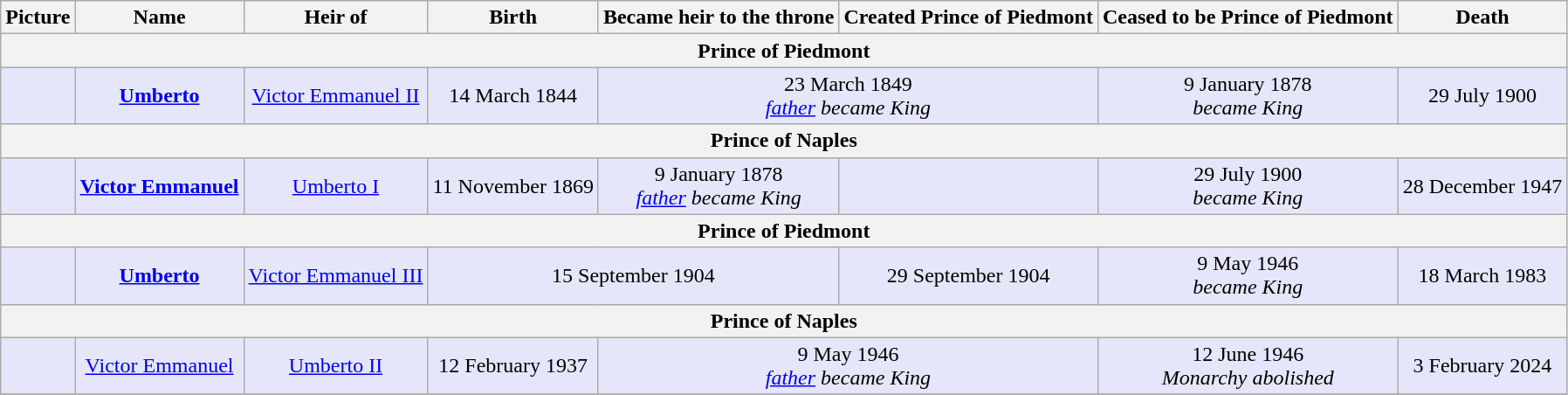<table class="wikitable">
<tr>
<th>Picture</th>
<th>Name</th>
<th>Heir of</th>
<th>Birth</th>
<th>Became heir to the throne</th>
<th>Created Prince of Piedmont</th>
<th>Ceased to be Prince of Piedmont</th>
<th>Death</th>
</tr>
<tr>
<th colspan="9">Prince of Piedmont</th>
</tr>
<tr bgcolor=#E6E6FA>
<td align="center"></td>
<td align="center"><strong><a href='#'>Umberto</a></strong></td>
<td align="center"><a href='#'>Victor Emmanuel II</a></td>
<td align="center">14 March 1844</td>
<td align="center" colspan="2">23 March 1849<br><em><a href='#'>father</a> became King</em></td>
<td align="center">9 January 1878<br><em>became King</em></td>
<td align="center">29 July 1900</td>
</tr>
<tr>
<th colspan="9">Prince of Naples</th>
</tr>
<tr bgcolor=#E6E6FA>
<td align="center"></td>
<td align="center"><strong><a href='#'>Victor Emmanuel</a></strong></td>
<td align="center"><a href='#'>Umberto I</a></td>
<td align="center">11 November 1869</td>
<td align="center">9 January 1878<br><em><a href='#'>father</a> became King</em></td>
<td align="center"></td>
<td align="center">29 July 1900<br><em>became King</em></td>
<td align="center">28 December 1947</td>
</tr>
<tr>
<th colspan="9">Prince of Piedmont</th>
</tr>
<tr bgcolor=#E6E6FA>
<td align="center"></td>
<td align="center"><strong><a href='#'>Umberto</a></strong></td>
<td align="center"><a href='#'>Victor Emmanuel III</a></td>
<td align="center" colspan="2">15 September 1904</td>
<td align="center">29 September 1904</td>
<td align="center">9 May 1946<br><em>became King</em></td>
<td align="center">18 March 1983</td>
</tr>
<tr>
<th colspan="10">Prince of Naples</th>
</tr>
<tr bgcolor=#E6E6FA>
<td align="center"></td>
<td align="center"><a href='#'>Victor Emmanuel</a></td>
<td align="center"><a href='#'>Umberto II</a></td>
<td align="center">12 February 1937</td>
<td align="center" colspan="2">9 May 1946<br><em><a href='#'>father</a> became King</em></td>
<td align="center">12 June 1946<br><em>Monarchy abolished</em></td>
<td align="center">3 February 2024</td>
</tr>
<tr>
</tr>
</table>
